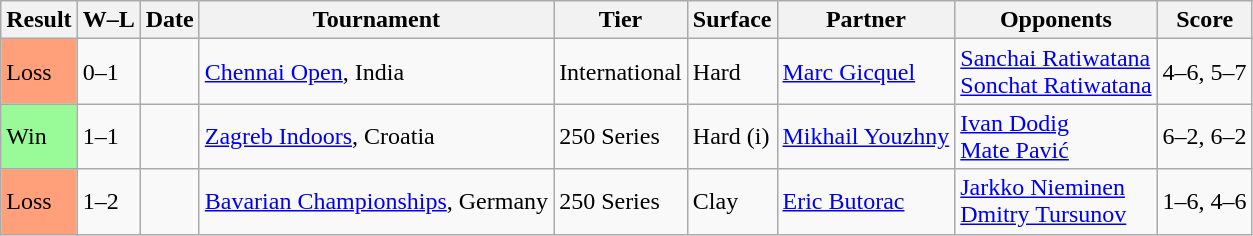<table class="sortable wikitable">
<tr>
<th>Result</th>
<th class="unsortable">W–L</th>
<th>Date</th>
<th>Tournament</th>
<th>Tier</th>
<th>Surface</th>
<th>Partner</th>
<th>Opponents</th>
<th class="unsortable">Score</th>
</tr>
<tr>
<td style="background:#ffa07a;">Loss</td>
<td>0–1</td>
<td><a href='#'></a></td>
<td><a href='#'>Chennai Open</a>, India</td>
<td>International</td>
<td>Hard</td>
<td> <a href='#'>Marc Gicquel</a></td>
<td> <a href='#'>Sanchai Ratiwatana</a><br> <a href='#'>Sonchat Ratiwatana</a></td>
<td>4–6, 5–7</td>
</tr>
<tr>
<td style="background:#98fb98;">Win</td>
<td>1–1</td>
<td><a href='#'></a></td>
<td><a href='#'>Zagreb Indoors</a>, Croatia</td>
<td>250 Series</td>
<td>Hard (i)</td>
<td> <a href='#'>Mikhail Youzhny</a></td>
<td> <a href='#'>Ivan Dodig</a><br> <a href='#'>Mate Pavić</a></td>
<td>6–2, 6–2</td>
</tr>
<tr>
<td style="background:#ffa07a;">Loss</td>
<td>1–2</td>
<td><a href='#'></a></td>
<td><a href='#'>Bavarian Championships</a>, Germany</td>
<td>250 Series</td>
<td>Clay</td>
<td> <a href='#'>Eric Butorac</a></td>
<td> <a href='#'>Jarkko Nieminen</a><br> <a href='#'>Dmitry Tursunov</a></td>
<td>1–6, 4–6</td>
</tr>
</table>
